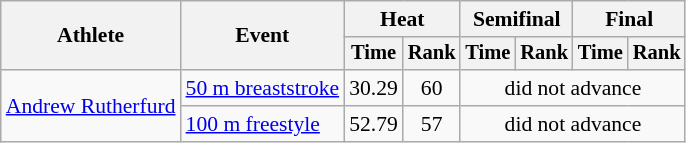<table class="wikitable"  style="font-size:90%">
<tr>
<th rowspan="2">Athlete</th>
<th rowspan="2">Event</th>
<th colspan="2">Heat</th>
<th colspan="2">Semifinal</th>
<th colspan="2">Final</th>
</tr>
<tr style="font-size:95%">
<th>Time</th>
<th>Rank</th>
<th>Time</th>
<th>Rank</th>
<th>Time</th>
<th>Rank</th>
</tr>
<tr align=center>
<td align=left rowspan=2><a href='#'>Andrew Rutherfurd</a></td>
<td align=left><a href='#'>50 m breaststroke</a></td>
<td>30.29</td>
<td>60</td>
<td colspan=4>did not advance</td>
</tr>
<tr align=center>
<td align=left><a href='#'>100 m freestyle</a></td>
<td>52.79</td>
<td>57</td>
<td colspan=4>did not advance</td>
</tr>
</table>
